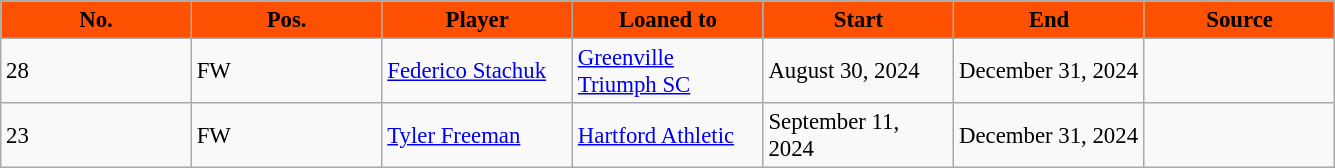<table class="wikitable sortable" style="text-align:center; font-size:95%; text-align:left;">
<tr>
<th style="background:#FD5000; color:#000000; width:120px;">No.</th>
<th style="background:#FD5000; color:#000000; width:120px;">Pos.</th>
<th style="background:#FD5000; color:#000000; width:120px;">Player</th>
<th style="background:#FD5000; color:#000000; width:120px;">Loaned to</th>
<th style="background:#FD5000; color:#000000; width:120px;">Start</th>
<th style="background:#FD5000; color:#000000; width:120px;">End</th>
<th style="background:#FD5000; color:#000000; width:120px;">Source</th>
</tr>
<tr>
<td>28</td>
<td>FW</td>
<td> <a href='#'>Federico Stachuk</a></td>
<td> <a href='#'>Greenville Triumph SC</a></td>
<td>August 30, 2024</td>
<td>December 31, 2024</td>
<td></td>
</tr>
<tr>
<td>23</td>
<td>FW</td>
<td> <a href='#'>Tyler Freeman</a></td>
<td> <a href='#'>Hartford Athletic</a></td>
<td>September 11, 2024</td>
<td>December 31, 2024</td>
<td></td>
</tr>
</table>
